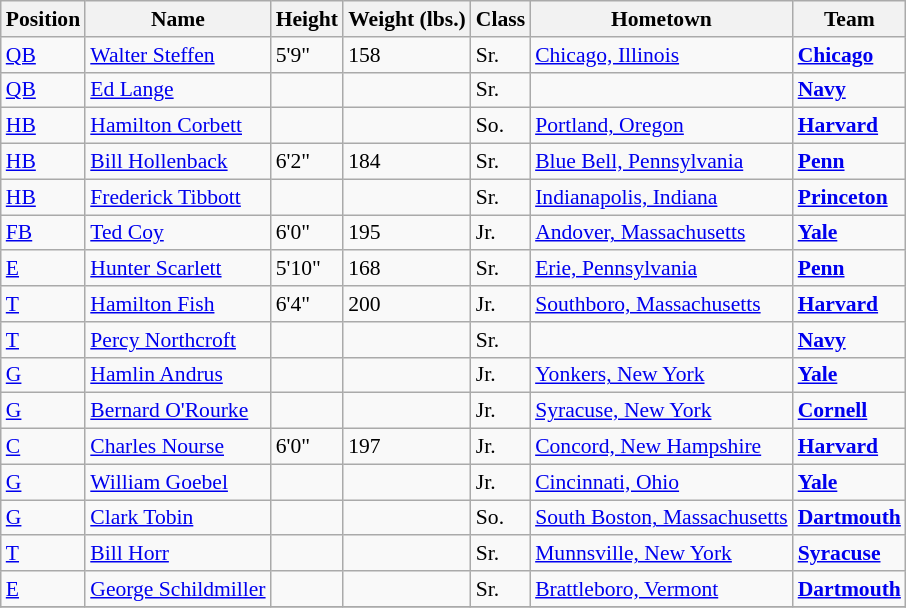<table class="wikitable" style="font-size: 90%">
<tr>
<th>Position</th>
<th>Name</th>
<th>Height</th>
<th>Weight (lbs.)</th>
<th>Class</th>
<th>Hometown</th>
<th>Team</th>
</tr>
<tr>
<td><a href='#'>QB</a></td>
<td><a href='#'>Walter Steffen</a></td>
<td>5'9"</td>
<td>158</td>
<td>Sr.</td>
<td><a href='#'>Chicago, Illinois</a></td>
<td><strong><a href='#'>Chicago</a></strong></td>
</tr>
<tr>
<td><a href='#'>QB</a></td>
<td><a href='#'>Ed Lange</a></td>
<td></td>
<td></td>
<td>Sr.</td>
<td></td>
<td><strong><a href='#'>Navy</a></strong></td>
</tr>
<tr>
<td><a href='#'>HB</a></td>
<td><a href='#'>Hamilton Corbett</a></td>
<td></td>
<td></td>
<td>So.</td>
<td><a href='#'>Portland, Oregon</a></td>
<td><strong><a href='#'>Harvard</a></strong></td>
</tr>
<tr>
<td><a href='#'>HB</a></td>
<td><a href='#'>Bill Hollenback</a></td>
<td>6'2"</td>
<td>184</td>
<td>Sr.</td>
<td><a href='#'>Blue Bell, Pennsylvania</a></td>
<td><strong><a href='#'>Penn</a></strong></td>
</tr>
<tr>
<td><a href='#'>HB</a></td>
<td><a href='#'>Frederick Tibbott</a></td>
<td></td>
<td></td>
<td>Sr.</td>
<td><a href='#'>Indianapolis, Indiana</a></td>
<td><strong><a href='#'>Princeton</a></strong></td>
</tr>
<tr>
<td><a href='#'>FB</a></td>
<td><a href='#'>Ted Coy</a></td>
<td>6'0"</td>
<td>195</td>
<td>Jr.</td>
<td><a href='#'>Andover, Massachusetts</a></td>
<td><strong><a href='#'>Yale</a></strong></td>
</tr>
<tr>
<td><a href='#'>E</a></td>
<td><a href='#'>Hunter Scarlett</a></td>
<td>5'10"</td>
<td>168</td>
<td>Sr.</td>
<td><a href='#'>Erie, Pennsylvania</a></td>
<td><strong><a href='#'>Penn</a></strong></td>
</tr>
<tr>
<td><a href='#'>T</a></td>
<td><a href='#'>Hamilton Fish</a></td>
<td>6'4"</td>
<td>200</td>
<td>Jr.</td>
<td><a href='#'>Southboro, Massachusetts</a></td>
<td><strong><a href='#'>Harvard</a></strong></td>
</tr>
<tr>
<td><a href='#'>T</a></td>
<td><a href='#'>Percy Northcroft</a></td>
<td></td>
<td></td>
<td>Sr.</td>
<td></td>
<td><strong><a href='#'>Navy</a></strong></td>
</tr>
<tr>
<td><a href='#'>G</a></td>
<td><a href='#'>Hamlin Andrus</a></td>
<td></td>
<td></td>
<td>Jr.</td>
<td><a href='#'>Yonkers, New York</a></td>
<td><strong><a href='#'>Yale</a></strong></td>
</tr>
<tr>
<td><a href='#'>G</a></td>
<td><a href='#'>Bernard O'Rourke</a></td>
<td></td>
<td></td>
<td>Jr.</td>
<td><a href='#'>Syracuse, New York</a></td>
<td><strong><a href='#'>Cornell</a></strong></td>
</tr>
<tr>
<td><a href='#'>C</a></td>
<td><a href='#'>Charles Nourse</a></td>
<td>6'0"</td>
<td>197</td>
<td>Jr.</td>
<td><a href='#'>Concord, New Hampshire</a></td>
<td><strong><a href='#'>Harvard</a></strong></td>
</tr>
<tr>
<td><a href='#'>G</a></td>
<td><a href='#'>William Goebel</a></td>
<td></td>
<td></td>
<td>Jr.</td>
<td><a href='#'>Cincinnati, Ohio</a></td>
<td><strong><a href='#'>Yale</a></strong></td>
</tr>
<tr>
<td><a href='#'>G</a></td>
<td><a href='#'>Clark Tobin</a></td>
<td></td>
<td></td>
<td>So.</td>
<td><a href='#'>South Boston, Massachusetts</a></td>
<td><strong><a href='#'>Dartmouth</a></strong></td>
</tr>
<tr>
<td><a href='#'>T</a></td>
<td><a href='#'>Bill Horr</a></td>
<td></td>
<td></td>
<td>Sr.</td>
<td><a href='#'>Munnsville, New York</a></td>
<td><strong><a href='#'>Syracuse</a></strong></td>
</tr>
<tr>
<td><a href='#'>E</a></td>
<td><a href='#'>George Schildmiller</a></td>
<td></td>
<td></td>
<td>Sr.</td>
<td><a href='#'>Brattleboro, Vermont</a></td>
<td><strong><a href='#'>Dartmouth</a></strong></td>
</tr>
<tr>
</tr>
</table>
